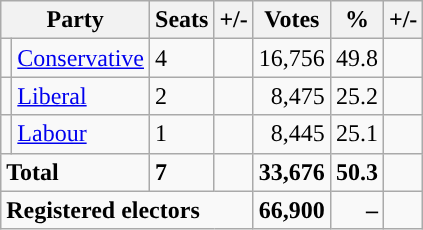<table class="wikitable sortable">
<tr>
<th colspan="2">Party</th>
<th>Seats</th>
<th>+/-</th>
<th>Votes</th>
<th>%</th>
<th>+/-</th>
</tr>
<tr>
<td style="background-color: "></td>
<td><a href='#'>Conservative</a></td>
<td>4</td>
<td></td>
<td style="text-align:right;">16,756</td>
<td style="text-align:right;">49.8</td>
<td style="text-align:right;"></td>
</tr>
<tr>
<td style="background-color: "></td>
<td><a href='#'>Liberal</a></td>
<td>2</td>
<td></td>
<td style="text-align:right;">8,475</td>
<td style="text-align:right;">25.2</td>
<td style="text-align:right;"></td>
</tr>
<tr>
<td style="background-color: "></td>
<td><a href='#'>Labour</a></td>
<td>1</td>
<td></td>
<td style="text-align:right;">8,445</td>
<td style="text-align:right;">25.1</td>
<td style="text-align:right;"></td>
</tr>
<tr>
<td colspan="2"><strong>Total</strong></td>
<td><strong>7</strong></td>
<td></td>
<td style="text-align:right;"><strong>33,676</strong></td>
<td style="text-align:right;"><strong>50.3</strong></td>
<td style="text-align:right;"></td>
</tr>
<tr>
<td colspan="4"><strong>Registered electors</strong></td>
<td style="text-align:right;"><strong>66,900</strong></td>
<td style="text-align:right;"><strong>–</strong></td>
<td style="text-align:right;"></td>
</tr>
</table>
